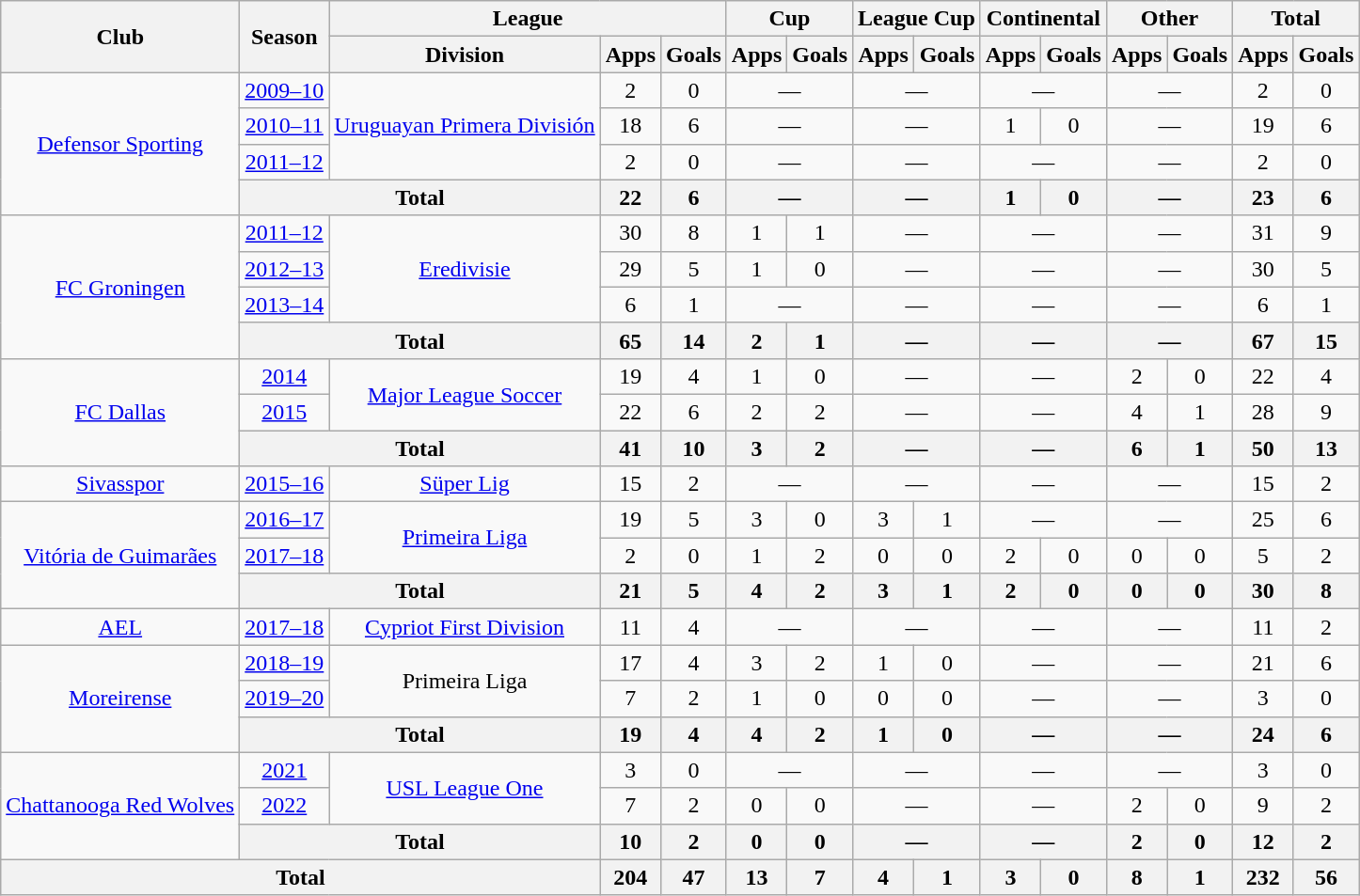<table class="wikitable" style="text-align: center;">
<tr>
<th rowspan="2">Club</th>
<th rowspan="2">Season</th>
<th colspan="3">League</th>
<th colspan="2">Cup</th>
<th colspan="2">League Cup</th>
<th colspan="2">Continental</th>
<th colspan="2">Other</th>
<th colspan="2">Total</th>
</tr>
<tr>
<th>Division</th>
<th>Apps</th>
<th>Goals</th>
<th>Apps</th>
<th>Goals</th>
<th>Apps</th>
<th>Goals</th>
<th>Apps</th>
<th>Goals</th>
<th>Apps</th>
<th>Goals</th>
<th>Apps</th>
<th>Goals</th>
</tr>
<tr>
<td rowspan="4"><a href='#'>Defensor Sporting</a></td>
<td><a href='#'>2009–10</a></td>
<td rowspan="3"><a href='#'>Uruguayan Primera División</a></td>
<td>2</td>
<td>0</td>
<td colspan="2">—</td>
<td colspan="2">—</td>
<td colspan="2">—</td>
<td colspan="2">—</td>
<td>2</td>
<td>0</td>
</tr>
<tr>
<td><a href='#'>2010–11</a></td>
<td>18</td>
<td>6</td>
<td colspan="2">—</td>
<td colspan="2">—</td>
<td>1</td>
<td>0</td>
<td colspan="2">—</td>
<td>19</td>
<td>6</td>
</tr>
<tr>
<td><a href='#'>2011–12</a></td>
<td>2</td>
<td>0</td>
<td colspan="2">—</td>
<td colspan="2">—</td>
<td colspan="2">—</td>
<td colspan="2">—</td>
<td>2</td>
<td>0</td>
</tr>
<tr>
<th colspan="2">Total</th>
<th>22</th>
<th>6</th>
<th colspan="2">—</th>
<th colspan="2">—</th>
<th>1</th>
<th>0</th>
<th colspan="2">—</th>
<th>23</th>
<th>6</th>
</tr>
<tr>
<td rowspan="4"><a href='#'>FC Groningen</a></td>
<td><a href='#'>2011–12</a></td>
<td rowspan="3"><a href='#'>Eredivisie</a></td>
<td>30</td>
<td>8</td>
<td>1</td>
<td>1</td>
<td colspan="2">—</td>
<td colspan="2">—</td>
<td colspan="2">—</td>
<td>31</td>
<td>9</td>
</tr>
<tr>
<td><a href='#'>2012–13</a></td>
<td>29</td>
<td>5</td>
<td>1</td>
<td>0</td>
<td colspan="2">—</td>
<td colspan="2">—</td>
<td colspan="2">—</td>
<td>30</td>
<td>5</td>
</tr>
<tr>
<td><a href='#'>2013–14</a></td>
<td>6</td>
<td>1</td>
<td colspan="2">—</td>
<td colspan="2">—</td>
<td colspan="2">—</td>
<td colspan="2">—</td>
<td>6</td>
<td>1</td>
</tr>
<tr>
<th colspan="2">Total</th>
<th>65</th>
<th>14</th>
<th>2</th>
<th>1</th>
<th colspan="2">—</th>
<th colspan="2">—</th>
<th colspan="2">—</th>
<th>67</th>
<th>15</th>
</tr>
<tr>
<td rowspan="3"><a href='#'>FC Dallas</a></td>
<td><a href='#'>2014</a></td>
<td rowspan="2"><a href='#'>Major League Soccer</a></td>
<td>19</td>
<td>4</td>
<td>1</td>
<td>0</td>
<td colspan="2">—</td>
<td colspan="2">—</td>
<td>2</td>
<td>0</td>
<td>22</td>
<td>4</td>
</tr>
<tr>
<td><a href='#'>2015</a></td>
<td>22</td>
<td>6</td>
<td>2</td>
<td>2</td>
<td colspan="2">—</td>
<td colspan="2">—</td>
<td>4</td>
<td>1</td>
<td>28</td>
<td>9</td>
</tr>
<tr>
<th colspan="2">Total</th>
<th>41</th>
<th>10</th>
<th>3</th>
<th>2</th>
<th colspan="2">—</th>
<th colspan="2">—</th>
<th>6</th>
<th>1</th>
<th>50</th>
<th>13</th>
</tr>
<tr>
<td><a href='#'>Sivasspor</a></td>
<td><a href='#'>2015–16</a></td>
<td><a href='#'>Süper Lig</a></td>
<td>15</td>
<td>2</td>
<td colspan="2">—</td>
<td colspan="2">—</td>
<td colspan="2">—</td>
<td colspan="2">—</td>
<td>15</td>
<td>2</td>
</tr>
<tr>
<td rowspan="3"><a href='#'>Vitória de Guimarães</a></td>
<td><a href='#'>2016–17</a></td>
<td rowspan="2"><a href='#'>Primeira Liga</a></td>
<td>19</td>
<td>5</td>
<td>3</td>
<td>0</td>
<td>3</td>
<td>1</td>
<td colspan="2">—</td>
<td colspan="2">—</td>
<td>25</td>
<td>6</td>
</tr>
<tr>
<td><a href='#'>2017–18</a></td>
<td>2</td>
<td>0</td>
<td>1</td>
<td>2</td>
<td>0</td>
<td>0</td>
<td>2</td>
<td>0</td>
<td>0</td>
<td>0</td>
<td>5</td>
<td>2</td>
</tr>
<tr>
<th colspan="2">Total</th>
<th>21</th>
<th>5</th>
<th>4</th>
<th>2</th>
<th>3</th>
<th>1</th>
<th>2</th>
<th>0</th>
<th>0</th>
<th>0</th>
<th>30</th>
<th>8</th>
</tr>
<tr>
<td><a href='#'>AEL</a></td>
<td><a href='#'>2017–18</a></td>
<td><a href='#'>Cypriot First Division</a></td>
<td>11</td>
<td>4</td>
<td colspan="2">—</td>
<td colspan="2">—</td>
<td colspan="2">—</td>
<td colspan="2">—</td>
<td>11</td>
<td>2</td>
</tr>
<tr>
<td rowspan="3"><a href='#'>Moreirense</a></td>
<td><a href='#'>2018–19</a></td>
<td rowspan="2">Primeira Liga</td>
<td>17</td>
<td>4</td>
<td>3</td>
<td>2</td>
<td>1</td>
<td>0</td>
<td colspan="2">—</td>
<td colspan="2">—</td>
<td>21</td>
<td>6</td>
</tr>
<tr>
<td><a href='#'>2019–20</a></td>
<td>7</td>
<td>2</td>
<td>1</td>
<td>0</td>
<td>0</td>
<td>0</td>
<td colspan="2">—</td>
<td colspan="2">—</td>
<td>3</td>
<td>0</td>
</tr>
<tr>
<th colspan="2">Total</th>
<th>19</th>
<th>4</th>
<th>4</th>
<th>2</th>
<th>1</th>
<th>0</th>
<th colspan="2">—</th>
<th colspan="2">—</th>
<th>24</th>
<th>6</th>
</tr>
<tr>
<td rowspan="3"><a href='#'>Chattanooga Red Wolves</a></td>
<td><a href='#'>2021</a></td>
<td rowspan="2"><a href='#'>USL League One</a></td>
<td>3</td>
<td>0</td>
<td colspan="2">—</td>
<td colspan="2">—</td>
<td colspan="2">—</td>
<td colspan="2">—</td>
<td>3</td>
<td>0</td>
</tr>
<tr>
<td><a href='#'>2022</a></td>
<td>7</td>
<td>2</td>
<td>0</td>
<td>0</td>
<td colspan="2">—</td>
<td colspan="2">—</td>
<td>2</td>
<td>0</td>
<td>9</td>
<td>2</td>
</tr>
<tr>
<th colspan="2">Total</th>
<th>10</th>
<th>2</th>
<th>0</th>
<th>0</th>
<th colspan="2">—</th>
<th colspan="2">—</th>
<th>2</th>
<th>0</th>
<th>12</th>
<th>2</th>
</tr>
<tr>
<th colspan="3">Total</th>
<th>204</th>
<th>47</th>
<th>13</th>
<th>7</th>
<th>4</th>
<th>1</th>
<th>3</th>
<th>0</th>
<th>8</th>
<th>1</th>
<th>232</th>
<th>56</th>
</tr>
</table>
